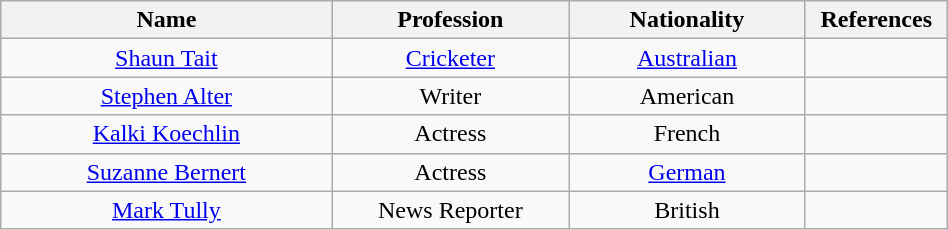<table class=wikitable width=50% style="text-align:center">
<tr>
<th width=35%>Name</th>
<th width=25%>Profession</th>
<th width=25%>Nationality</th>
<th width=15%>References</th>
</tr>
<tr>
<td><a href='#'>Shaun Tait</a></td>
<td><a href='#'>Cricketer</a></td>
<td><a href='#'>Australian</a></td>
<td></td>
</tr>
<tr>
<td><a href='#'>Stephen Alter</a></td>
<td>Writer</td>
<td>American</td>
<td></td>
</tr>
<tr>
<td><a href='#'>Kalki Koechlin</a></td>
<td>Actress</td>
<td>French</td>
<td></td>
</tr>
<tr>
<td><a href='#'>Suzanne Bernert</a></td>
<td>Actress</td>
<td><a href='#'>German</a></td>
<td></td>
</tr>
<tr>
<td><a href='#'>Mark Tully</a></td>
<td>News Reporter</td>
<td>British</td>
<td></td>
</tr>
</table>
